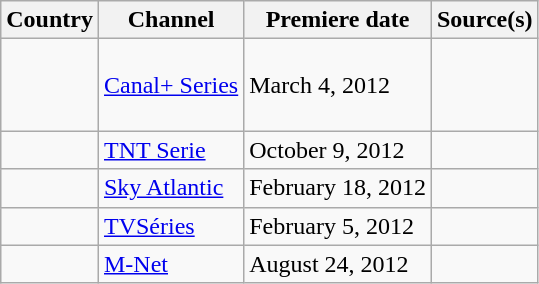<table class="wikitable">
<tr>
<th>Country</th>
<th>Channel</th>
<th>Premiere date</th>
<th>Source(s)</th>
</tr>
<tr>
<td><br><br><br></td>
<td><a href='#'>Canal+ Series</a></td>
<td>March 4, 2012</td>
<td style="text-align:center;"></td>
</tr>
<tr>
<td></td>
<td><a href='#'>TNT Serie</a></td>
<td>October 9, 2012</td>
<td style="text-align:center;"></td>
</tr>
<tr>
<td><br></td>
<td><a href='#'>Sky Atlantic</a></td>
<td>February 18, 2012</td>
<td style="text-align:center;"></td>
</tr>
<tr>
<td></td>
<td><a href='#'>TVSéries</a></td>
<td>February 5, 2012</td>
<td style="text-align:center;"></td>
</tr>
<tr>
<td></td>
<td><a href='#'>M-Net</a></td>
<td>August 24, 2012</td>
<td style="text-align:center;"></td>
</tr>
</table>
